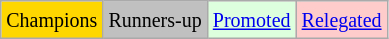<table class="wikitable">
<tr>
<td bgcolor=gold><small>Champions</small></td>
<td bgcolor=silver><small>Runners-up</small></td>
<td bgcolor="#DDFFDD"><small><a href='#'>Promoted</a></small></td>
<td bgcolor="#FFCCCC"><small><a href='#'>Relegated</a></small></td>
</tr>
</table>
